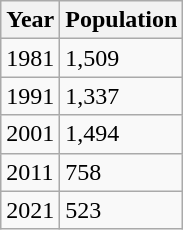<table class="wikitable">
<tr>
<th>Year</th>
<th>Population</th>
</tr>
<tr>
<td>1981</td>
<td>1,509</td>
</tr>
<tr>
<td>1991</td>
<td>1,337</td>
</tr>
<tr>
<td>2001</td>
<td>1,494</td>
</tr>
<tr>
<td>2011</td>
<td>758</td>
</tr>
<tr>
<td>2021</td>
<td>523</td>
</tr>
</table>
